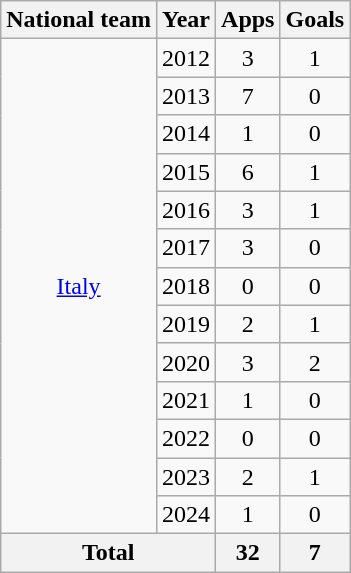<table class="wikitable" style="text-align:center">
<tr>
<th>National team</th>
<th>Year</th>
<th>Apps</th>
<th>Goals</th>
</tr>
<tr>
<td rowspan="13"><a href='#'>Italy</a></td>
<td>2012</td>
<td>3</td>
<td>1</td>
</tr>
<tr>
<td>2013</td>
<td>7</td>
<td>0</td>
</tr>
<tr>
<td>2014</td>
<td>1</td>
<td>0</td>
</tr>
<tr>
<td>2015</td>
<td>6</td>
<td>1</td>
</tr>
<tr>
<td>2016</td>
<td>3</td>
<td>1</td>
</tr>
<tr>
<td>2017</td>
<td>3</td>
<td>0</td>
</tr>
<tr>
<td>2018</td>
<td>0</td>
<td>0</td>
</tr>
<tr>
<td>2019</td>
<td>2</td>
<td>1</td>
</tr>
<tr>
<td>2020</td>
<td>3</td>
<td>2</td>
</tr>
<tr>
<td>2021</td>
<td>1</td>
<td>0</td>
</tr>
<tr>
<td>2022</td>
<td>0</td>
<td>0</td>
</tr>
<tr>
<td>2023</td>
<td>2</td>
<td>1</td>
</tr>
<tr>
<td>2024</td>
<td>1</td>
<td>0</td>
</tr>
<tr>
<th colspan="2">Total</th>
<th>32</th>
<th>7</th>
</tr>
</table>
